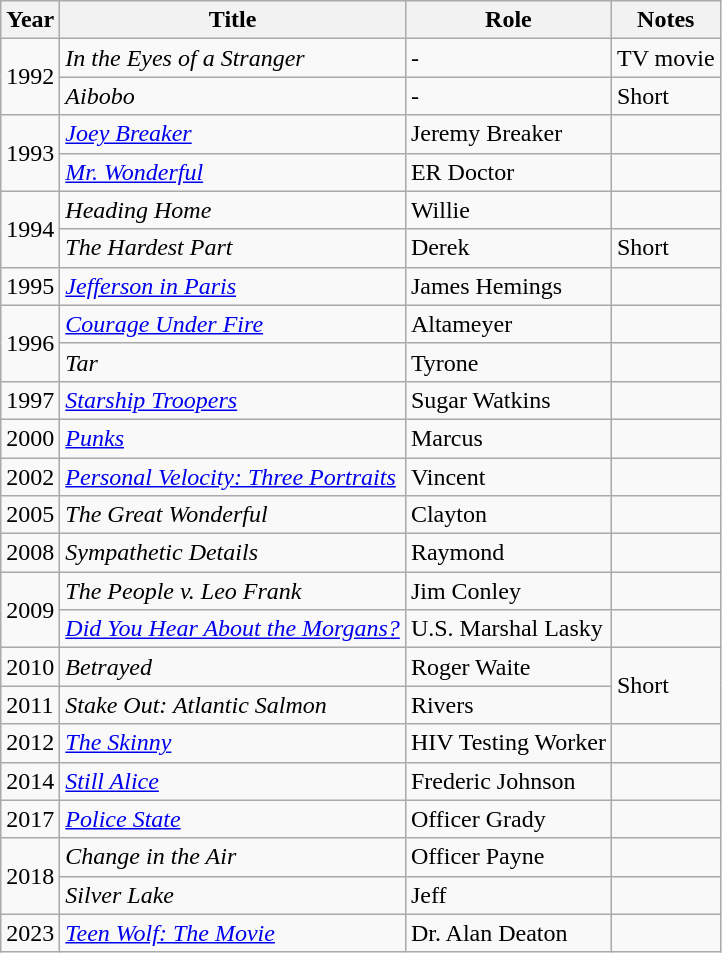<table class="wikitable sortable">
<tr>
<th>Year</th>
<th>Title</th>
<th>Role</th>
<th class="unsortable">Notes</th>
</tr>
<tr>
<td rowspan="2">1992</td>
<td><em>In the Eyes of a Stranger</em></td>
<td>-</td>
<td>TV movie</td>
</tr>
<tr>
<td><em>Aibobo</em></td>
<td>-</td>
<td>Short</td>
</tr>
<tr>
<td rowspan="2">1993</td>
<td><em><a href='#'>Joey Breaker</a></em></td>
<td>Jeremy Breaker</td>
<td></td>
</tr>
<tr>
<td><em><a href='#'>Mr. Wonderful</a></em></td>
<td>ER Doctor</td>
<td></td>
</tr>
<tr>
<td rowspan="2">1994</td>
<td><em>Heading Home</em></td>
<td>Willie</td>
<td></td>
</tr>
<tr>
<td><em>The Hardest Part</em></td>
<td>Derek</td>
<td>Short</td>
</tr>
<tr>
<td>1995</td>
<td><em><a href='#'>Jefferson in Paris</a></em></td>
<td>James Hemings</td>
<td></td>
</tr>
<tr>
<td rowspan="2">1996</td>
<td><em><a href='#'>Courage Under Fire</a></em></td>
<td>Altameyer</td>
<td></td>
</tr>
<tr>
<td><em>Tar</em></td>
<td>Tyrone</td>
<td></td>
</tr>
<tr>
<td>1997</td>
<td><em><a href='#'>Starship Troopers</a></em></td>
<td>Sugar Watkins</td>
<td></td>
</tr>
<tr>
<td>2000</td>
<td><em><a href='#'>Punks</a></em></td>
<td>Marcus</td>
<td></td>
</tr>
<tr>
<td>2002</td>
<td><em><a href='#'>Personal Velocity: Three Portraits</a></em></td>
<td>Vincent</td>
<td></td>
</tr>
<tr>
<td>2005</td>
<td><em>The Great Wonderful</em></td>
<td>Clayton</td>
<td></td>
</tr>
<tr>
<td>2008</td>
<td><em>Sympathetic Details</em></td>
<td>Raymond</td>
<td></td>
</tr>
<tr>
<td rowspan="2">2009</td>
<td><em>The People v. Leo Frank</em></td>
<td>Jim Conley</td>
<td></td>
</tr>
<tr>
<td><em><a href='#'>Did You Hear About the Morgans?</a></em></td>
<td>U.S. Marshal Lasky</td>
<td></td>
</tr>
<tr>
<td>2010</td>
<td><em>Betrayed</em></td>
<td>Roger Waite</td>
<td rowspan="2">Short</td>
</tr>
<tr>
<td>2011</td>
<td><em>Stake Out: Atlantic Salmon</em></td>
<td>Rivers</td>
</tr>
<tr>
<td>2012</td>
<td><em><a href='#'>The Skinny</a></em></td>
<td>HIV Testing Worker</td>
<td></td>
</tr>
<tr>
<td>2014</td>
<td><em><a href='#'>Still Alice</a></em></td>
<td>Frederic Johnson</td>
<td></td>
</tr>
<tr>
<td>2017</td>
<td><em><a href='#'>Police State</a></em></td>
<td>Officer Grady</td>
<td></td>
</tr>
<tr>
<td rowspan="2">2018</td>
<td><em>Change in the Air</em></td>
<td>Officer Payne</td>
<td></td>
</tr>
<tr>
<td><em>Silver Lake</em></td>
<td>Jeff</td>
<td></td>
</tr>
<tr>
<td>2023</td>
<td><em><a href='#'>Teen Wolf: The Movie</a></em></td>
<td>Dr. Alan Deaton</td>
<td></td>
</tr>
</table>
